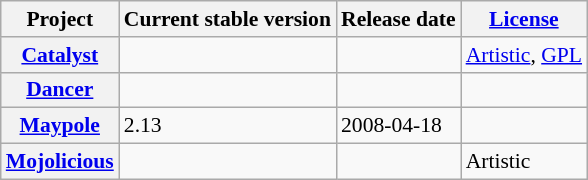<table class="wikitable sortable sort-under" style="font-size: 90%">
<tr>
<th>Project</th>
<th>Current stable version</th>
<th>Release date</th>
<th><a href='#'>License</a></th>
</tr>
<tr>
<th><a href='#'>Catalyst</a></th>
<td></td>
<td></td>
<td><a href='#'>Artistic</a>, <a href='#'>GPL</a></td>
</tr>
<tr>
<th><a href='#'>Dancer</a></th>
<td></td>
<td></td>
<td></td>
</tr>
<tr>
<th><a href='#'>Maypole</a></th>
<td>2.13</td>
<td>2008-04-18</td>
<td></td>
</tr>
<tr>
<th><a href='#'>Mojolicious</a></th>
<td></td>
<td></td>
<td>Artistic</td>
</tr>
</table>
